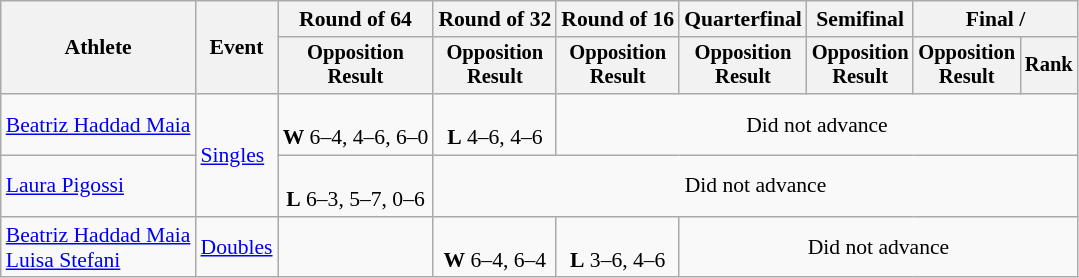<table class="wikitable" style="font-size:90%;">
<tr>
<th rowspan=2>Athlete</th>
<th rowspan=2>Event</th>
<th>Round of 64</th>
<th>Round of 32</th>
<th>Round of 16</th>
<th>Quarterfinal</th>
<th>Semifinal</th>
<th colspan=2>Final / </th>
</tr>
<tr style="font-size:95%">
<th>Opposition<br>Result</th>
<th>Opposition<br>Result</th>
<th>Opposition<br>Result</th>
<th>Opposition<br>Result</th>
<th>Opposition<br>Result</th>
<th>Opposition<br>Result</th>
<th>Rank</th>
</tr>
<tr align=center>
<td align=left><a href='#'>Beatriz Haddad Maia</a></td>
<td align=left rowspan=2><a href='#'>Singles</a></td>
<td><br><strong>W</strong> 6–4, 4–6, 6–0</td>
<td><br><strong>L</strong> 4–6, 4–6</td>
<td colspan=6>Did not advance</td>
</tr>
<tr align=center>
<td align=left><a href='#'>Laura Pigossi</a></td>
<td><br><strong>L</strong> 6–3, 5–7, 0–6</td>
<td colspan=6>Did not advance</td>
</tr>
<tr align=center>
<td align=left><a href='#'>Beatriz Haddad Maia</a><br><a href='#'>Luisa Stefani</a></td>
<td align=left><a href='#'>Doubles</a></td>
<td></td>
<td><br><strong>W</strong> 6–4, 6–4</td>
<td><br><strong>L</strong> 3–6, 4–6</td>
<td colspan=4>Did not advance</td>
</tr>
</table>
